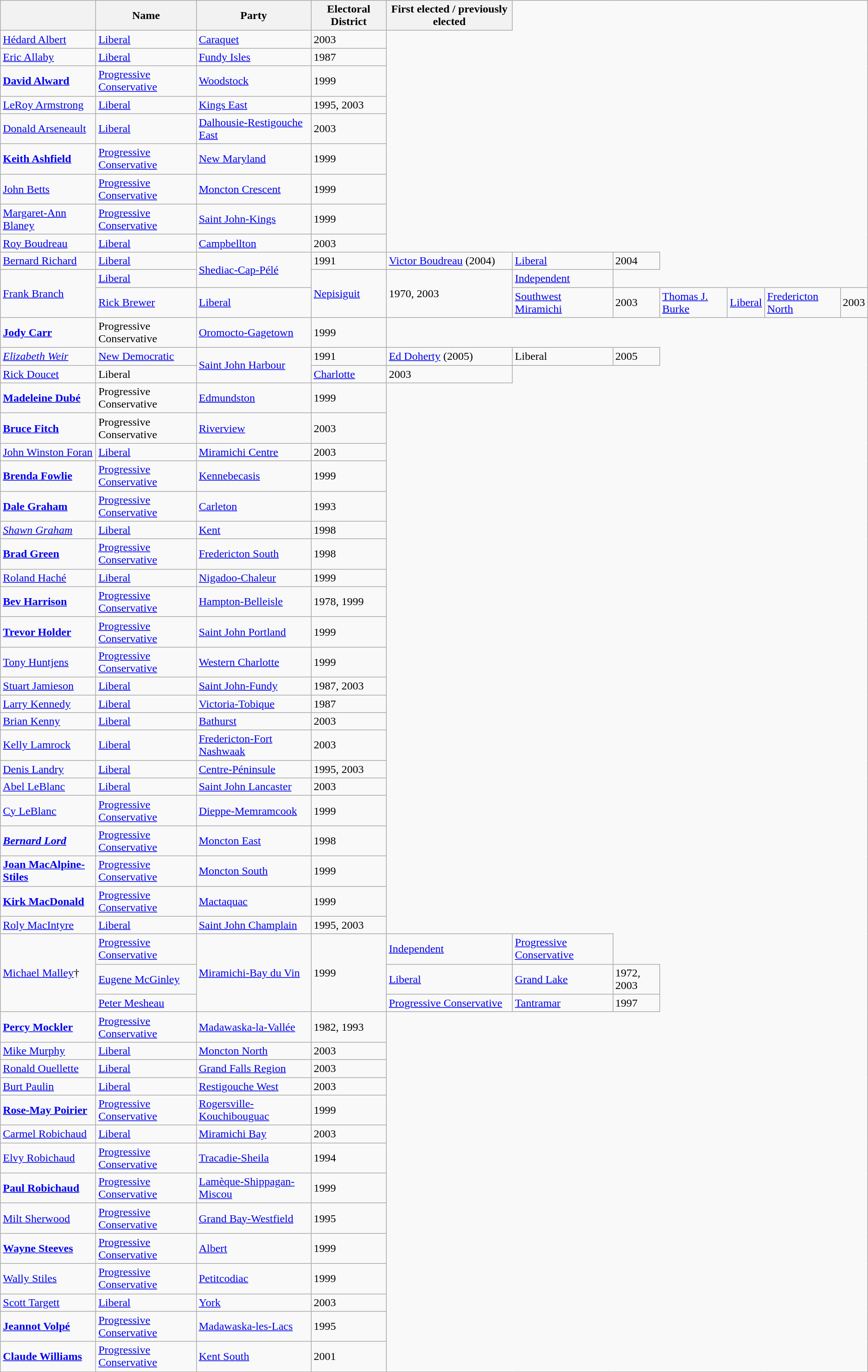<table class="wikitable sortable">
<tr>
<th></th>
<th>Name</th>
<th>Party</th>
<th>Electoral District</th>
<th>First elected / previously elected</th>
</tr>
<tr>
<td><a href='#'>Hédard Albert</a></td>
<td><a href='#'>Liberal</a></td>
<td><a href='#'>Caraquet</a></td>
<td>2003</td>
</tr>
<tr>
<td><a href='#'>Eric Allaby</a></td>
<td><a href='#'>Liberal</a></td>
<td><a href='#'>Fundy Isles</a></td>
<td>1987</td>
</tr>
<tr>
<td><strong><a href='#'>David Alward</a></strong></td>
<td><a href='#'>Progressive Conservative</a></td>
<td><a href='#'>Woodstock</a></td>
<td>1999</td>
</tr>
<tr>
<td><a href='#'>LeRoy Armstrong</a></td>
<td><a href='#'>Liberal</a></td>
<td><a href='#'>Kings East</a></td>
<td>1995, 2003</td>
</tr>
<tr>
<td><a href='#'>Donald Arseneault</a></td>
<td><a href='#'>Liberal</a></td>
<td><a href='#'>Dalhousie-Restigouche East</a></td>
<td>2003</td>
</tr>
<tr>
<td><strong><a href='#'>Keith Ashfield</a></strong></td>
<td><a href='#'>Progressive Conservative</a></td>
<td><a href='#'>New Maryland</a></td>
<td>1999</td>
</tr>
<tr>
<td><a href='#'>John Betts</a></td>
<td><a href='#'>Progressive Conservative</a></td>
<td><a href='#'>Moncton Crescent</a></td>
<td>1999</td>
</tr>
<tr>
<td><a href='#'>Margaret-Ann Blaney</a></td>
<td><a href='#'>Progressive Conservative</a></td>
<td><a href='#'>Saint John-Kings</a></td>
<td>1999</td>
</tr>
<tr>
<td><a href='#'>Roy Boudreau</a></td>
<td><a href='#'>Liberal</a></td>
<td><a href='#'>Campbellton</a></td>
<td>2003</td>
</tr>
<tr>
<td><a href='#'>Bernard Richard</a></td>
<td><a href='#'>Liberal</a></td>
<td rowspan="2"><a href='#'>Shediac-Cap-Pélé</a></td>
<td>1991<br></td>
<td><a href='#'>Victor Boudreau</a> (2004)</td>
<td><a href='#'>Liberal</a></td>
<td>2004</td>
</tr>
<tr>
<td rowspan="2"><a href='#'>Frank Branch</a></td>
<td><a href='#'>Liberal</a></td>
<td rowspan="2"><a href='#'>Nepisiguit</a></td>
<td rowspan="2">1970, 2003<br></td>
<td><a href='#'>Independent</a></td>
</tr>
<tr>
<td><a href='#'>Rick Brewer</a></td>
<td><a href='#'>Liberal</a></td>
<td><a href='#'>Southwest Miramichi</a></td>
<td>2003<br></td>
<td><a href='#'>Thomas J. Burke</a></td>
<td><a href='#'>Liberal</a></td>
<td><a href='#'>Fredericton North</a></td>
<td>2003</td>
</tr>
<tr>
<td><strong><a href='#'>Jody Carr</a></strong></td>
<td>Progressive Conservative</td>
<td><a href='#'>Oromocto-Gagetown</a></td>
<td>1999</td>
</tr>
<tr>
<td><em><a href='#'>Elizabeth Weir</a></em></td>
<td><a href='#'>New Democratic</a></td>
<td rowspan="2"><a href='#'>Saint John Harbour</a></td>
<td>1991<br></td>
<td><a href='#'>Ed Doherty</a> (2005)</td>
<td>Liberal</td>
<td>2005</td>
</tr>
<tr>
<td><a href='#'>Rick Doucet</a></td>
<td>Liberal</td>
<td><a href='#'>Charlotte</a></td>
<td>2003</td>
</tr>
<tr>
<td><strong><a href='#'>Madeleine Dubé</a></strong></td>
<td>Progressive Conservative</td>
<td><a href='#'>Edmundston</a></td>
<td>1999</td>
</tr>
<tr>
<td><strong><a href='#'>Bruce Fitch</a></strong></td>
<td>Progressive Conservative</td>
<td><a href='#'>Riverview</a></td>
<td>2003</td>
</tr>
<tr>
<td><a href='#'>John Winston Foran</a></td>
<td><a href='#'>Liberal</a></td>
<td><a href='#'>Miramichi Centre</a></td>
<td>2003</td>
</tr>
<tr>
<td><strong><a href='#'>Brenda Fowlie</a></strong></td>
<td><a href='#'>Progressive Conservative</a></td>
<td><a href='#'>Kennebecasis</a></td>
<td>1999</td>
</tr>
<tr>
<td><strong><a href='#'>Dale Graham</a></strong></td>
<td><a href='#'>Progressive Conservative</a></td>
<td><a href='#'>Carleton</a></td>
<td>1993</td>
</tr>
<tr>
<td><em><a href='#'>Shawn Graham</a></em></td>
<td><a href='#'>Liberal</a></td>
<td><a href='#'>Kent</a></td>
<td>1998</td>
</tr>
<tr>
<td><strong><a href='#'>Brad Green</a></strong></td>
<td><a href='#'>Progressive Conservative</a></td>
<td><a href='#'>Fredericton South</a></td>
<td>1998</td>
</tr>
<tr>
<td><a href='#'>Roland Haché</a></td>
<td><a href='#'>Liberal</a></td>
<td><a href='#'>Nigadoo-Chaleur</a></td>
<td>1999</td>
</tr>
<tr>
<td><strong><a href='#'>Bev Harrison</a></strong></td>
<td><a href='#'>Progressive Conservative</a></td>
<td><a href='#'>Hampton-Belleisle</a></td>
<td>1978, 1999</td>
</tr>
<tr>
<td><strong><a href='#'>Trevor Holder</a></strong></td>
<td><a href='#'>Progressive Conservative</a></td>
<td><a href='#'>Saint John Portland</a></td>
<td>1999</td>
</tr>
<tr>
<td><a href='#'>Tony Huntjens</a></td>
<td><a href='#'>Progressive Conservative</a></td>
<td><a href='#'>Western Charlotte</a></td>
<td>1999</td>
</tr>
<tr>
<td><a href='#'>Stuart Jamieson</a></td>
<td><a href='#'>Liberal</a></td>
<td><a href='#'>Saint John-Fundy</a></td>
<td>1987, 2003</td>
</tr>
<tr>
<td><a href='#'>Larry Kennedy</a></td>
<td><a href='#'>Liberal</a></td>
<td><a href='#'>Victoria-Tobique</a></td>
<td>1987</td>
</tr>
<tr>
<td><a href='#'>Brian Kenny</a></td>
<td><a href='#'>Liberal</a></td>
<td><a href='#'>Bathurst</a></td>
<td>2003</td>
</tr>
<tr>
<td><a href='#'>Kelly Lamrock</a></td>
<td><a href='#'>Liberal</a></td>
<td><a href='#'>Fredericton-Fort Nashwaak</a></td>
<td>2003</td>
</tr>
<tr>
<td><a href='#'>Denis Landry</a></td>
<td><a href='#'>Liberal</a></td>
<td><a href='#'>Centre-Péninsule</a></td>
<td>1995, 2003</td>
</tr>
<tr>
<td><a href='#'>Abel LeBlanc</a></td>
<td><a href='#'>Liberal</a></td>
<td><a href='#'>Saint John Lancaster</a></td>
<td>2003</td>
</tr>
<tr>
<td><a href='#'>Cy LeBlanc</a></td>
<td><a href='#'>Progressive Conservative</a></td>
<td><a href='#'>Dieppe-Memramcook</a></td>
<td>1999</td>
</tr>
<tr>
<td><strong><em><a href='#'>Bernard Lord</a></em></strong></td>
<td><a href='#'>Progressive Conservative</a></td>
<td><a href='#'>Moncton East</a></td>
<td>1998</td>
</tr>
<tr>
<td><strong><a href='#'>Joan MacAlpine-Stiles</a></strong></td>
<td><a href='#'>Progressive Conservative</a></td>
<td><a href='#'>Moncton South</a></td>
<td>1999</td>
</tr>
<tr>
<td><strong><a href='#'>Kirk MacDonald</a></strong></td>
<td><a href='#'>Progressive Conservative</a></td>
<td><a href='#'>Mactaquac</a></td>
<td>1999</td>
</tr>
<tr>
<td><a href='#'>Roly MacIntyre</a></td>
<td><a href='#'>Liberal</a></td>
<td><a href='#'>Saint John Champlain</a></td>
<td>1995, 2003</td>
</tr>
<tr>
<td rowspan="3"><a href='#'>Michael Malley</a>†</td>
<td><a href='#'>Progressive Conservative</a></td>
<td rowspan="3"><a href='#'>Miramichi-Bay du Vin</a></td>
<td rowspan="3">1999<br></td>
<td><a href='#'>Independent</a><br></td>
<td><a href='#'>Progressive Conservative</a></td>
</tr>
<tr>
<td><a href='#'>Eugene McGinley</a></td>
<td><a href='#'>Liberal</a></td>
<td><a href='#'>Grand Lake</a></td>
<td>1972, 2003</td>
</tr>
<tr>
<td><a href='#'>Peter Mesheau</a></td>
<td><a href='#'>Progressive Conservative</a></td>
<td><a href='#'>Tantramar</a></td>
<td>1997</td>
</tr>
<tr>
<td><strong><a href='#'>Percy Mockler</a></strong></td>
<td><a href='#'>Progressive Conservative</a></td>
<td><a href='#'>Madawaska-la-Vallée</a></td>
<td>1982, 1993</td>
</tr>
<tr>
<td><a href='#'>Mike Murphy</a></td>
<td><a href='#'>Liberal</a></td>
<td><a href='#'>Moncton North</a></td>
<td>2003</td>
</tr>
<tr>
<td><a href='#'>Ronald Ouellette</a></td>
<td><a href='#'>Liberal</a></td>
<td><a href='#'>Grand Falls Region</a></td>
<td>2003</td>
</tr>
<tr>
<td><a href='#'>Burt Paulin</a></td>
<td><a href='#'>Liberal</a></td>
<td><a href='#'>Restigouche West</a></td>
<td>2003</td>
</tr>
<tr>
<td><strong><a href='#'>Rose-May Poirier</a></strong></td>
<td><a href='#'>Progressive Conservative</a></td>
<td><a href='#'>Rogersville-Kouchibouguac</a></td>
<td>1999</td>
</tr>
<tr>
<td><a href='#'>Carmel Robichaud</a></td>
<td><a href='#'>Liberal</a></td>
<td><a href='#'>Miramichi Bay</a></td>
<td>2003</td>
</tr>
<tr>
<td><a href='#'>Elvy Robichaud</a></td>
<td><a href='#'>Progressive Conservative</a></td>
<td><a href='#'>Tracadie-Sheila</a></td>
<td>1994</td>
</tr>
<tr>
<td><strong><a href='#'>Paul Robichaud</a></strong></td>
<td><a href='#'>Progressive Conservative</a></td>
<td><a href='#'>Lamèque-Shippagan-Miscou</a></td>
<td>1999</td>
</tr>
<tr>
<td><a href='#'>Milt Sherwood</a></td>
<td><a href='#'>Progressive Conservative</a></td>
<td><a href='#'>Grand Bay-Westfield</a></td>
<td>1995</td>
</tr>
<tr>
<td><strong><a href='#'>Wayne Steeves</a></strong></td>
<td><a href='#'>Progressive Conservative</a></td>
<td><a href='#'>Albert</a></td>
<td>1999</td>
</tr>
<tr>
<td><a href='#'>Wally Stiles</a></td>
<td><a href='#'>Progressive Conservative</a></td>
<td><a href='#'>Petitcodiac</a></td>
<td>1999</td>
</tr>
<tr>
<td><a href='#'>Scott Targett</a></td>
<td><a href='#'>Liberal</a></td>
<td><a href='#'>York</a></td>
<td>2003</td>
</tr>
<tr>
<td><strong><a href='#'>Jeannot Volpé</a></strong></td>
<td><a href='#'>Progressive Conservative</a></td>
<td><a href='#'>Madawaska-les-Lacs</a></td>
<td>1995</td>
</tr>
<tr>
<td><strong><a href='#'>Claude Williams</a></strong></td>
<td><a href='#'>Progressive Conservative</a></td>
<td><a href='#'>Kent South</a></td>
<td>2001</td>
</tr>
<tr>
</tr>
</table>
